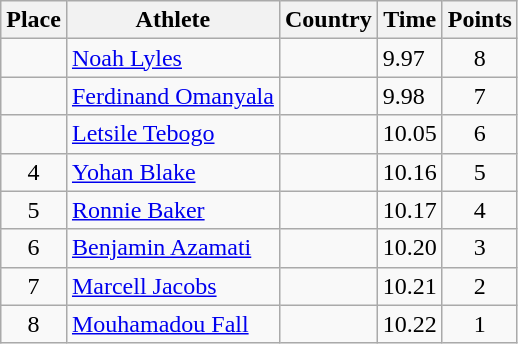<table class="wikitable">
<tr>
<th>Place</th>
<th>Athlete</th>
<th>Country</th>
<th>Time</th>
<th>Points</th>
</tr>
<tr>
<td align=center></td>
<td><a href='#'>Noah Lyles</a></td>
<td></td>
<td>9.97</td>
<td align=center>8</td>
</tr>
<tr>
<td align=center></td>
<td><a href='#'>Ferdinand Omanyala</a></td>
<td></td>
<td>9.98</td>
<td align=center>7</td>
</tr>
<tr>
<td align=center></td>
<td><a href='#'>Letsile Tebogo</a></td>
<td></td>
<td>10.05</td>
<td align=center>6</td>
</tr>
<tr>
<td align=center>4</td>
<td><a href='#'>Yohan Blake</a></td>
<td></td>
<td>10.16</td>
<td align=center>5</td>
</tr>
<tr>
<td align=center>5</td>
<td><a href='#'>Ronnie Baker</a></td>
<td></td>
<td>10.17</td>
<td align=center>4</td>
</tr>
<tr>
<td align=center>6</td>
<td><a href='#'>Benjamin Azamati</a></td>
<td></td>
<td>10.20</td>
<td align=center>3</td>
</tr>
<tr>
<td align=center>7</td>
<td><a href='#'>Marcell Jacobs</a></td>
<td></td>
<td>10.21</td>
<td align=center>2</td>
</tr>
<tr>
<td align=center>8</td>
<td><a href='#'>Mouhamadou Fall</a></td>
<td></td>
<td>10.22</td>
<td align=center>1</td>
</tr>
</table>
